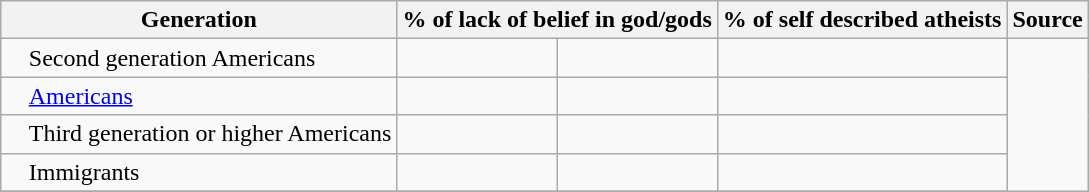<table class="wikitable sortable" font-size:80%;">
<tr>
<th>Generation</th>
<th colspan="2">% of lack of belief in god/gods</th>
<th colspan="2">% of self described atheists</th>
<th>Source</th>
</tr>
<tr>
<td style="text-align:left; text-indent:15px;">Second generation Americans</td>
<td align=right></td>
<td align=right></td>
<td></td>
</tr>
<tr>
<td style="text-align:left; text-indent:15px;"><a href='#'>Americans</a></td>
<td align=right></td>
<td align=right></td>
<td></td>
</tr>
<tr>
<td style="text-align:left; text-indent:15px;">Third generation or higher Americans</td>
<td align=right></td>
<td align=right></td>
<td></td>
</tr>
<tr>
<td style="text-align:left; text-indent:15px;">Immigrants</td>
<td align=right></td>
<td align=right></td>
<td></td>
</tr>
<tr>
</tr>
</table>
